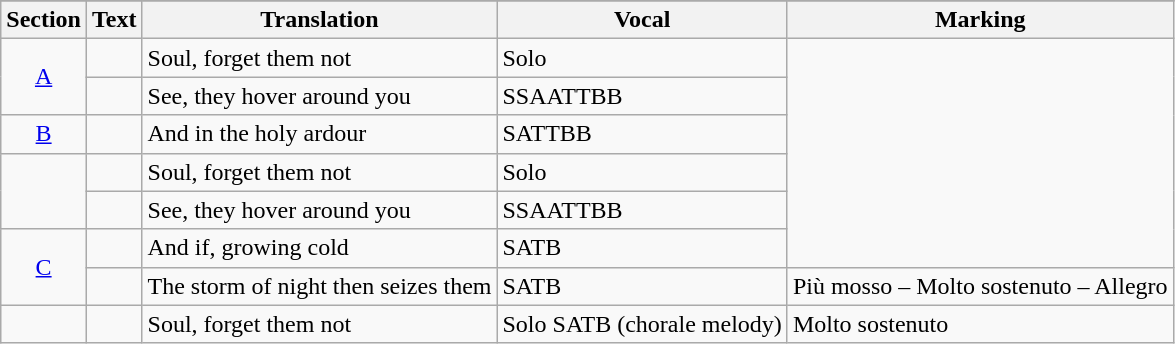<table class="wikitable">
<tr>
</tr>
<tr>
<th scope="col">Section</th>
<th scope="col">Text</th>
<th scope="col">Translation</th>
<th scope="col">Vocal</th>
<th scope="col">Marking</th>
</tr>
<tr>
<td rowspan="2" style="text-align: center;"><a href='#'>A</a></td>
<td><em></em></td>
<td>Soul, forget them not</td>
<td>Solo</td>
<td rowspan="6" style="vertical-align:top"></td>
</tr>
<tr>
<td><em></em></td>
<td>See, they hover around you</td>
<td>SSAATTBB</td>
</tr>
<tr>
<td scope="row" style="text-align: center;"><a href='#'>B</a></td>
<td><em></em></td>
<td>And in the holy ardour</td>
<td>SATTBB</td>
</tr>
<tr>
<td rowspan="2" style="text-align: center;"></td>
<td><em></em></td>
<td>Soul, forget them not</td>
<td>Solo</td>
</tr>
<tr>
<td><em></em></td>
<td>See, they hover around you</td>
<td>SSAATTBB</td>
</tr>
<tr>
<td rowspan="2" style="text-align: center;"><a href='#'>C</a></td>
<td><em></em></td>
<td>And if, growing cold</td>
<td>SATB</td>
</tr>
<tr>
<td><em></em></td>
<td>The storm of night then seizes them</td>
<td>SATB</td>
<td>Più mosso – Molto sostenuto – Allegro</td>
</tr>
<tr>
<td scope="row" style="text-align: center;"><a href='#'></a></td>
<td><em></em></td>
<td>Soul, forget them not</td>
<td>Solo SATB (chorale melody)</td>
<td>Molto sostenuto</td>
</tr>
</table>
